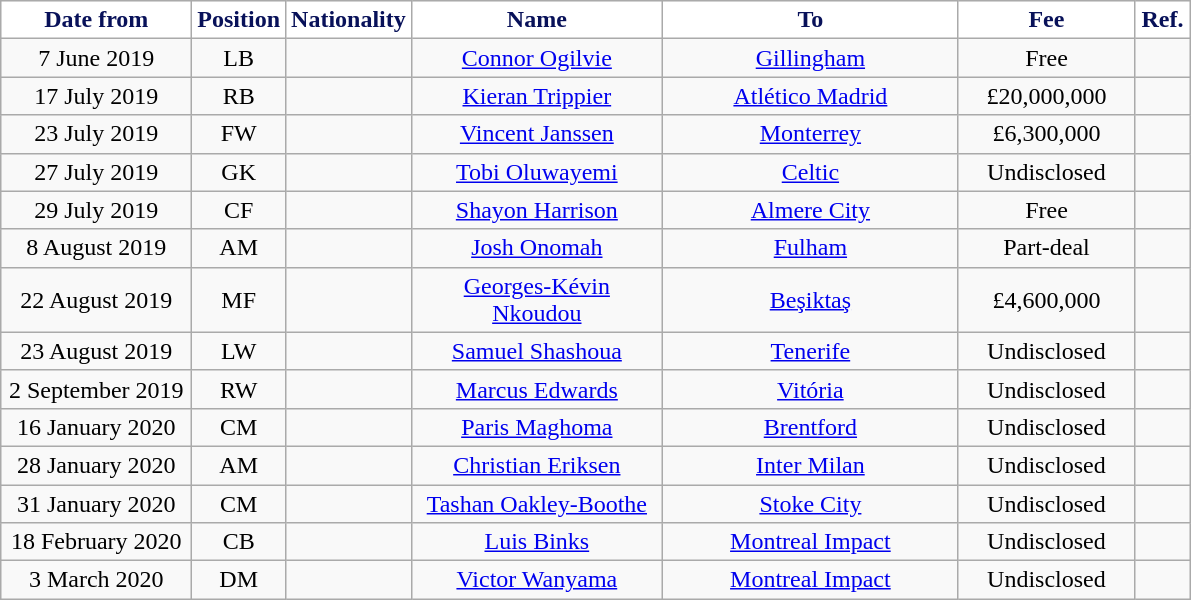<table class="wikitable" style="text-align:center">
<tr>
<th style="background:#FFFFFF; color:#081159; width:120px;">Date from</th>
<th style="background:#FFFFFF; color:#081159; width:50px;">Position</th>
<th style="background:#FFFFFF; color:#081159; width:50px;">Nationality</th>
<th style="background:#FFFFFF; color:#081159; width:160px;">Name</th>
<th style="background:#FFFFFF; color:#081159; width:190px;">To</th>
<th style="background:#FFFFFF; color:#081159; width:110px;">Fee</th>
<th style="background:#FFFFFF; color:#081159; width:30px;">Ref.</th>
</tr>
<tr>
<td>7 June 2019</td>
<td>LB</td>
<td></td>
<td><a href='#'>Connor Ogilvie</a></td>
<td> <a href='#'>Gillingham</a></td>
<td>Free</td>
<td></td>
</tr>
<tr>
<td>17 July 2019</td>
<td>RB</td>
<td></td>
<td><a href='#'>Kieran Trippier</a></td>
<td> <a href='#'>Atlético Madrid</a></td>
<td>£20,000,000</td>
<td></td>
</tr>
<tr>
<td>23 July 2019</td>
<td>FW</td>
<td></td>
<td><a href='#'>Vincent Janssen</a></td>
<td> <a href='#'>Monterrey</a></td>
<td>£6,300,000</td>
<td></td>
</tr>
<tr>
<td>27 July 2019</td>
<td>GK</td>
<td></td>
<td><a href='#'>Tobi Oluwayemi</a></td>
<td> <a href='#'>Celtic</a></td>
<td>Undisclosed</td>
<td></td>
</tr>
<tr>
<td>29 July 2019</td>
<td>CF</td>
<td></td>
<td><a href='#'>Shayon Harrison</a></td>
<td> <a href='#'>Almere City</a></td>
<td>Free</td>
<td></td>
</tr>
<tr>
<td>8 August 2019</td>
<td>AM</td>
<td></td>
<td><a href='#'>Josh Onomah</a></td>
<td> <a href='#'>Fulham</a></td>
<td>Part-deal</td>
<td></td>
</tr>
<tr>
<td>22 August 2019</td>
<td>MF</td>
<td></td>
<td><a href='#'>Georges-Kévin Nkoudou</a></td>
<td> <a href='#'>Beşiktaş</a></td>
<td>£4,600,000</td>
<td></td>
</tr>
<tr>
<td>23 August 2019</td>
<td>LW</td>
<td></td>
<td><a href='#'>Samuel Shashoua</a></td>
<td> <a href='#'>Tenerife</a></td>
<td>Undisclosed</td>
<td></td>
</tr>
<tr>
<td>2 September 2019</td>
<td>RW</td>
<td></td>
<td><a href='#'>Marcus Edwards</a></td>
<td> <a href='#'>Vitória</a></td>
<td>Undisclosed</td>
<td></td>
</tr>
<tr>
<td>16 January 2020</td>
<td>CM</td>
<td></td>
<td><a href='#'>Paris Maghoma</a></td>
<td> <a href='#'>Brentford</a></td>
<td>Undisclosed</td>
<td></td>
</tr>
<tr>
<td>28 January 2020</td>
<td>AM</td>
<td></td>
<td><a href='#'>Christian Eriksen</a></td>
<td> <a href='#'>Inter Milan</a></td>
<td>Undisclosed</td>
<td></td>
</tr>
<tr>
<td>31 January 2020</td>
<td>CM</td>
<td></td>
<td><a href='#'>Tashan Oakley-Boothe</a></td>
<td> <a href='#'>Stoke City</a></td>
<td>Undisclosed</td>
<td></td>
</tr>
<tr>
<td>18 February 2020</td>
<td>CB</td>
<td></td>
<td><a href='#'>Luis Binks</a></td>
<td> <a href='#'>Montreal Impact</a></td>
<td>Undisclosed</td>
<td></td>
</tr>
<tr>
<td>3 March 2020</td>
<td>DM</td>
<td></td>
<td><a href='#'>Victor Wanyama</a></td>
<td> <a href='#'>Montreal Impact</a></td>
<td>Undisclosed</td>
<td></td>
</tr>
</table>
